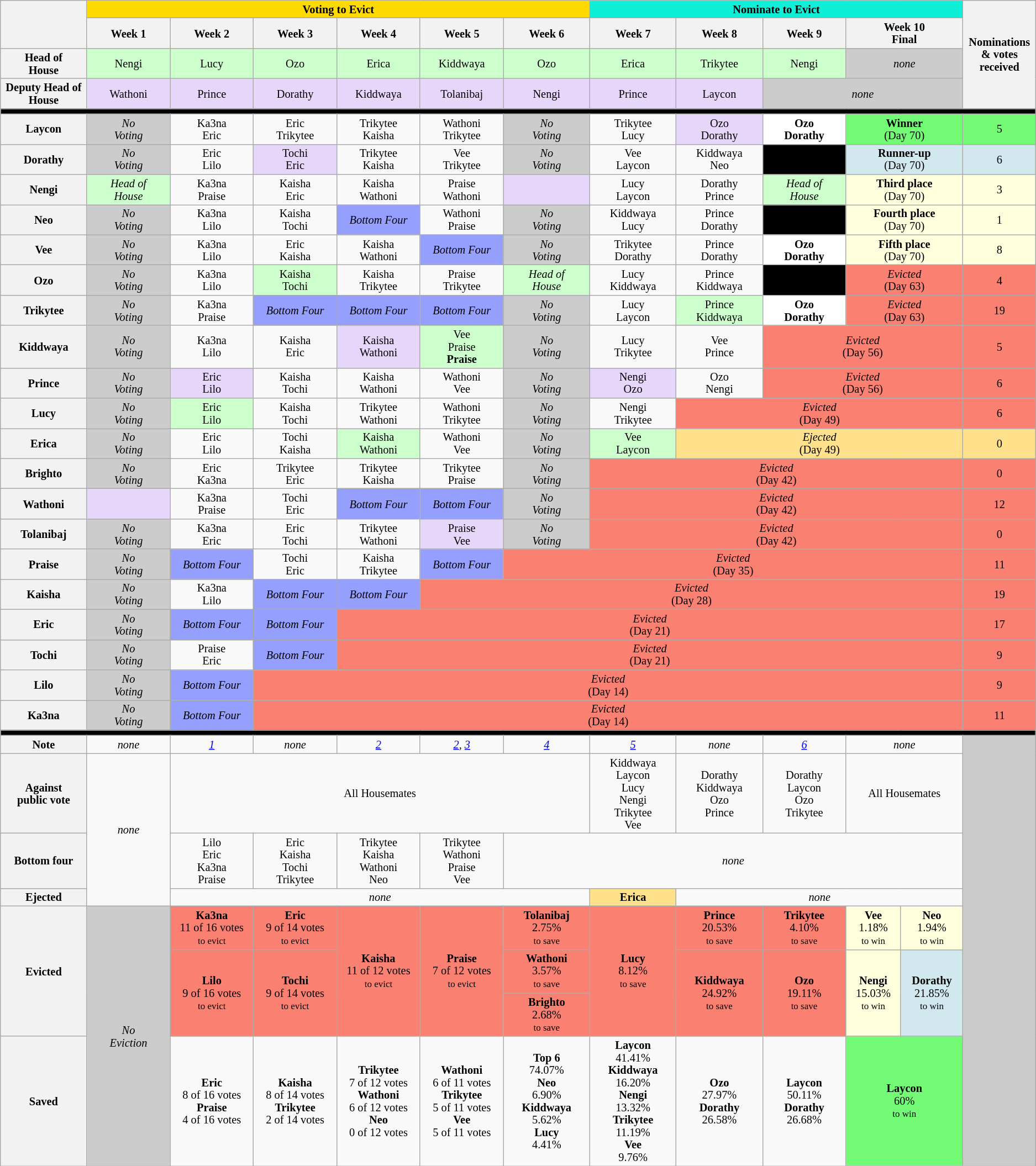<table class="wikitable" style="text-align:center; font-size:85%; line-height:15px;">
<tr>
<th rowspan="2" style="width:5%;"></th>
<th colspan="6" style="background:#FFDA00;">Voting to Evict</th>
<th colspan="5" style="background:#0FEFD8;">Nominate to Evict</th>
<th rowspan="4" style="width:1%;">Nominations<br>& votes<br>received</th>
</tr>
<tr>
<th style="width:5%;">Week 1</th>
<th style="width:5%;">Week 2</th>
<th style="width:5%;">Week 3</th>
<th style="width:5%;">Week 4</th>
<th style="width:5%;">Week 5</th>
<th style="width:5%;">Week 6</th>
<th style="width:5%;">Week 7</th>
<th style="width:5%;">Week 8</th>
<th style="width:5%;">Week 9</th>
<th colspan="2" style="width:5%;">Week 10<br>Final</th>
</tr>
<tr style="background:#cfc;"|>
<th>Head of<br>House</th>
<td>Nengi</td>
<td>Lucy</td>
<td>Ozo</td>
<td>Erica</td>
<td>Kiddwaya</td>
<td>Ozo</td>
<td>Erica</td>
<td>Trikytee</td>
<td>Nengi</td>
<td colspan="2" style="background:#ccc;"><em>none</em></td>
</tr>
<tr style="background:#E6D6FA;"|>
<th>Deputy Head of<br>House</th>
<td>Wathoni</td>
<td>Prince</td>
<td>Dorathy</td>
<td>Kiddwaya</td>
<td>Tolanibaj</td>
<td>Nengi</td>
<td>Prince</td>
<td>Laycon</td>
<td colspan="3" style="background:#ccc;"><em>none</em></td>
</tr>
<tr>
<td colspan="13" style="background:#000;"></td>
</tr>
<tr>
<th>Laycon</th>
<td style="background:#ccc;"><em>No<br>Voting</em></td>
<td>Ka3na<br>Eric</td>
<td>Eric<br>Trikytee</td>
<td>Trikytee<br>Kaisha</td>
<td>Wathoni<br>Trikytee</td>
<td style="background:#ccc;"><em>No<br>Voting</em></td>
<td>Trikytee<br>Lucy</td>
<td style="background:#E6D6FA;">Ozo<br>Dorathy</td>
<td style="background:white;"><strong>Ozo<br>Dorathy</strong></td>
<td colspan="2" style="background:#73FB76"><strong>Winner</strong><br>(Day 70)</td>
<td style="background:#73FB76">5</td>
</tr>
<tr>
<th>Dorathy</th>
<td style="background:#ccc;"><em>No<br>Voting</em></td>
<td>Eric<br>Lilo</td>
<td style="background:#E6D6FA;">Tochi<br>Eric</td>
<td>Trikytee<br>Kaisha</td>
<td>Vee<br>Trikytee</td>
<td style="background:#ccc;"><em>No<br>Voting</em></td>
<td>Vee<br>Laycon</td>
<td>Kiddwaya<br>Neo</td>
<td style="background:black;"><strong></strong></td>
<td colspan="2" style="background:#D1E8EF"><strong>Runner-up</strong><br>(Day 70)</td>
<td style="background:#D1E8EF">6</td>
</tr>
<tr>
<th>Nengi</th>
<td style="background:#CFC;"><em>Head of<br>House</em></td>
<td>Ka3na<br>Praise</td>
<td>Kaisha<br>Eric</td>
<td>Kaisha<br>Wathoni</td>
<td>Praise<br>Wathoni</td>
<td style="background:#E6D6FA;"><em></em></td>
<td>Lucy<br>Laycon</td>
<td>Dorathy<br>Prince</td>
<td style="background:#CFC;"><em>Head of<br>House</em></td>
<td colspan="2" style="background:#FFFFDD;"><strong>Third place</strong><br>(Day 70)</td>
<td style="background:#FFFFDD;">3</td>
</tr>
<tr>
<th>Neo</th>
<td style="background:#ccc;"><em>No<br>Voting</em></td>
<td>Ka3na<br>Lilo</td>
<td>Kaisha<br>Tochi</td>
<td style="background:#959ffd;"><em>Bottom Four</em></td>
<td>Wathoni<br>Praise</td>
<td style="background:#ccc;"><em>No<br>Voting</em></td>
<td>Kiddwaya<br>Lucy</td>
<td>Prince<br>Dorathy</td>
<td style="background:black;"><strong></strong></td>
<td colspan="2" style="background:#FFFFDD;"><strong>Fourth place</strong><br>(Day 70)</td>
<td style="background:#FFFFDD;">1</td>
</tr>
<tr>
<th>Vee</th>
<td style="background:#ccc;"><em>No<br>Voting</em></td>
<td>Ka3na<br>Lilo</td>
<td>Eric<br>Kaisha</td>
<td>Kaisha<br>Wathoni</td>
<td style="background:#959ffd;"><em>Bottom Four</em></td>
<td style="background:#ccc;"><em>No<br>Voting</em></td>
<td>Trikytee<br>Dorathy</td>
<td>Prince<br>Dorathy</td>
<td style="background:white;"><strong>Ozo<br>Dorathy</strong></td>
<td colspan="2" style="background:#FFFFDD;"><strong>Fifth place</strong><br>(Day 70)</td>
<td style="background:#FFFFDD;">8</td>
</tr>
<tr>
<th>Ozo</th>
<td style="background:#ccc;"><em>No<br>Voting</em></td>
<td>Ka3na<br>Lilo</td>
<td style="background:#cfc;">Kaisha<br>Tochi</td>
<td>Kaisha<br>Trikytee</td>
<td>Praise<br>Trikytee</td>
<td style="background:#cfc;"><em>Head of<br>House</em></td>
<td>Lucy<br>Kiddwaya</td>
<td>Prince<br>Kiddwaya</td>
<td style="background:black;"><strong></strong></td>
<td colspan="2" style="background:salmon;"><em>Evicted</em><br>(Day 63)</td>
<td style="background:salmon;">4</td>
</tr>
<tr>
<th>Trikytee</th>
<td style="background:#ccc;"><em>No<br>Voting</em></td>
<td>Ka3na<br>Praise</td>
<td style="background:#959ffd;"><em>Bottom Four</em></td>
<td style="background:#959ffd;"><em>Bottom Four</em></td>
<td style="background:#959ffd;"><em>Bottom Four</em></td>
<td style="background:#ccc;"><em>No<br>Voting</em></td>
<td>Lucy<br>Laycon</td>
<td style="background:#CFC;">Prince<br>Kiddwaya</td>
<td style="background:white;"><strong>Ozo<br>Dorathy</strong></td>
<td colspan="2" style="background:salmon;"><em>Evicted</em><br>(Day 63)</td>
<td style="background:salmon;">19</td>
</tr>
<tr>
<th>Kiddwaya</th>
<td style="background:#ccc;"><em>No<br>Voting</em></td>
<td>Ka3na<br>Lilo</td>
<td>Kaisha<br>Eric</td>
<td style="background:#E6D6FA;">Kaisha<br>Wathoni</td>
<td style="background:#cfc;">Vee<br>Praise<br><strong>Praise</strong></td>
<td style="background:#ccc;"><em>No<br>Voting</em></td>
<td>Lucy<br>Trikytee</td>
<td>Vee<br>Prince</td>
<td colspan="3" style="background:salmon;"><em>Evicted</em><br>(Day 56)</td>
<td style="background:salmon;">5</td>
</tr>
<tr>
<th>Prince</th>
<td style="background:#ccc;"><em>No<br>Voting</em></td>
<td style="background:#E6D6FA;">Eric<br>Lilo</td>
<td>Kaisha<br>Tochi</td>
<td>Kaisha<br>Wathoni</td>
<td>Wathoni<br>Vee</td>
<td style="background:#ccc;"><em>No<br>Voting</em></td>
<td style="background:#E6D6FA;">Nengi<br>Ozo</td>
<td>Ozo<br>Nengi</td>
<td colspan="3" style="background:salmon;"><em>Evicted</em><br>(Day 56)</td>
<td style="background:salmon;">6</td>
</tr>
<tr>
<th>Lucy</th>
<td style="background:#ccc;"><em>No<br>Voting</em></td>
<td style="background:#CFC;">Eric<br>Lilo</td>
<td>Kaisha<br>Tochi</td>
<td>Trikytee<br>Wathoni</td>
<td>Wathoni<br>Trikytee</td>
<td style="background:#ccc;"><em>No<br>Voting</em></td>
<td>Nengi<br>Trikytee</td>
<td colspan="4" style="background:salmon;"><em>Evicted</em><br>(Day 49)</td>
<td style="background:salmon;">6</td>
</tr>
<tr>
<th>Erica</th>
<td style="background:#ccc;"><em>No<br>Voting</em></td>
<td>Eric<br>Lilo</td>
<td>Tochi<br>Kaisha</td>
<td style="background:#cfc;">Kaisha<br>Wathoni</td>
<td>Wathoni<br>Vee</td>
<td style="background:#ccc;"><em>No<br>Voting</em></td>
<td style="background:#cfc;">Vee<br>Laycon</td>
<td colspan="4" style="background:#FFE08B;"><em>Ejected</em><br>(Day 49)</td>
<td style="background:#FFE08B;">0</td>
</tr>
<tr>
<th>Brighto</th>
<td style="background:#ccc;"><em>No<br>Voting</em></td>
<td>Eric<br>Ka3na</td>
<td>Trikytee<br>Eric</td>
<td>Trikytee<br>Kaisha</td>
<td>Trikytee<br>Praise</td>
<td style="background:#ccc;"><em>No<br>Voting</em></td>
<td colspan="5" style="background:salmon;"><em>Evicted</em><br>(Day 42)</td>
<td style="background:salmon;">0</td>
</tr>
<tr>
<th>Wathoni</th>
<td style="background:#E6D6FA;"><em></em></td>
<td>Ka3na<br>Praise</td>
<td>Tochi<br>Eric</td>
<td style="background:#959ffd;"><em>Bottom Four</em></td>
<td style="background:#959ffd;"><em>Bottom Four</em></td>
<td style="background:#ccc;"><em>No<br>Voting</em></td>
<td colspan="5" style="background:salmon;"><em>Evicted</em><br>(Day 42)</td>
<td style="background:salmon;">12</td>
</tr>
<tr>
<th>Tolanibaj</th>
<td style="background:#ccc;"><em>No<br>Voting</em></td>
<td>Ka3na<br>Eric</td>
<td>Eric<br>Tochi</td>
<td>Trikytee<br>Wathoni</td>
<td style="background:#E6D6FA;">Praise<br>Vee</td>
<td style="background:#ccc;"><em>No<br>Voting</em></td>
<td colspan="5" style="background:salmon;"><em>Evicted</em><br>(Day 42)</td>
<td style="background:salmon;">0</td>
</tr>
<tr>
<th>Praise</th>
<td style="background:#ccc;"><em>No<br>Voting</em></td>
<td style="background:#959ffd"><em>Bottom Four</em></td>
<td>Tochi<br>Eric</td>
<td>Kaisha<br>Trikytee</td>
<td style="background:#959ffd;"><em>Bottom Four</em></td>
<td colspan="6" style="background:salmon;"><em>Evicted</em><br>(Day 35)</td>
<td style="background:salmon;">11</td>
</tr>
<tr>
<th>Kaisha</th>
<td style="background:#ccc;"><em>No<br>Voting</em></td>
<td>Ka3na<br>Lilo</td>
<td style="background:#959ffd"><em>Bottom Four</em></td>
<td style="background:#959ffd"><em>Bottom Four</em></td>
<td colspan="7" style="background:salmon;"><em>Evicted</em><br>(Day 28)</td>
<td style="background:salmon;">19</td>
</tr>
<tr>
<th>Eric</th>
<td style="background:#ccc;"><em>No<br>Voting</em></td>
<td style="background:#959ffd"><em>Bottom Four</em></td>
<td style="background:#959ffd;"><em>Bottom Four</em></td>
<td colspan="8" style="background:salmon;"><em>Evicted</em><br>(Day 21)</td>
<td style="background:salmon;">17</td>
</tr>
<tr>
<th>Tochi</th>
<td style="background:#ccc;"><em>No<br>Voting</em></td>
<td>Praise<br>Eric</td>
<td style="background:#959ffd;"><em>Bottom Four</em></td>
<td colspan="8" style="background:salmon;"><em>Evicted</em><br>(Day 21)</td>
<td style="background:salmon;">9</td>
</tr>
<tr>
<th>Lilo</th>
<td style="background:#ccc;"><em>No<br>Voting</em></td>
<td style="background:#959ffd"><em>Bottom Four</em></td>
<td colspan="9" style="background:salmon;"><em>Evicted</em><br>(Day 14)</td>
<td style="background:salmon;">9</td>
</tr>
<tr>
<th>Ka3na</th>
<td style="background:#ccc;"><em>No<br>Voting</em></td>
<td style="background:#959ffd"><em>Bottom Four</em></td>
<td colspan="9" style="background:salmon;"><em>Evicted</em><br>(Day 14)</td>
<td style="background:salmon;">11</td>
</tr>
<tr>
<td colspan="13" style="background:#000;"></td>
</tr>
<tr>
<th>Note</th>
<td><em>none</em></td>
<td><em><a href='#'>1</a></em></td>
<td><em>none</em></td>
<td><em><a href='#'>2</a></em></td>
<td><em><a href='#'>2</a>, <a href='#'>3</a></em></td>
<td><em><a href='#'>4</a></em></td>
<td><em><a href='#'>5</a></em></td>
<td><em>none</em></td>
<td><em><a href='#'>6</a></em></td>
<td colspan="2"><em>none</em></td>
<td rowspan="9" style="background:#ccc;"></td>
</tr>
<tr>
<th>Against<br>public vote</th>
<td rowspan="3"><em>none</em></td>
<td colspan="5">All Housemates</td>
<td>Kiddwaya<br>Laycon<br>Lucy<br>Nengi<br>Trikytee<br>Vee</td>
<td>Dorathy<br>Kiddwaya<br>Ozo<br>Prince</td>
<td>Dorathy<br>Laycon<br>Ozo<br>Trikytee</td>
<td colspan="2">All Housemates</td>
</tr>
<tr>
<th>Bottom four</th>
<td>Lilo<br>Eric<br>Ka3na<br>Praise</td>
<td>Eric<br>Kaisha<br>Tochi<br>Trikytee</td>
<td>Trikytee<br>Kaisha<br>Wathoni<br>Neo</td>
<td>Trikytee<br>Wathoni<br>Praise<br>Vee</td>
<td colspan="6"><em>none</em></td>
</tr>
<tr>
<th>Ejected</th>
<td colspan="5"><em>none</em></td>
<td style="background:#FFE08B;"><strong>Erica</strong></td>
<td colspan="4"><em>none</em></td>
</tr>
<tr>
<th rowspan="4">Evicted</th>
<td rowspan="5" style="background:#ccc;"><em>No<br>Eviction</em></td>
<td rowspan="2" style="background:salmon;"><strong>Ka3na</strong><br>11 of 16 votes<br><small>to evict</small></td>
<td rowspan="2" style="background:salmon;"><strong>Eric</strong><br>9 of 14 votes<br><small>to evict</small></td>
<td rowspan="4" style="background:salmon;"><strong>Kaisha</strong><br>11 of 12 votes<br><small>to evict</small></td>
<td rowspan="4" style="background:salmon;"><strong>Praise</strong><br>7 of 12 votes<br><small>to evict</small></td>
<td style="background:salmon;"><strong>Tolanibaj</strong><br>2.75%<br><small>to save</small></td>
<td rowspan="4" style="background:salmon;"><strong>Lucy</strong><br>8.12%<br><small>to save</small></td>
<td rowspan="2" style="background:salmon;"><strong>Prince</strong><br>20.53%<br><small>to save</small></td>
<td rowspan="2" style="background:salmon;"><strong>Trikytee</strong><br>4.10%<br><small>to save</small></td>
<td rowspan="2" style="background:#FFFFDD;"><strong>Vee</strong><br>1.18%<br><small>to win</small></td>
<td rowspan="2" style="background:#FFFFDD;"><strong>Neo</strong><br>1.94%<br><small>to win</small></td>
</tr>
<tr>
<td rowspan="2" style="background:salmon;"><strong>Wathoni</strong><br>3.57%<br><small>to save</small></td>
</tr>
<tr>
<td rowspan="2" style="background:salmon;"><strong>Lilo</strong><br>9 of 16 votes<br><small>to evict</small></td>
<td rowspan="2" style="background:salmon;"><strong>Tochi</strong><br>9 of 14 votes<br><small>to evict</small></td>
<td rowspan="2" style="background:salmon;"><strong>Kiddwaya</strong><br>24.92%<br><small>to save</small></td>
<td rowspan="2" style="background:salmon;"><strong>Ozo</strong><br>19.11%<br><small>to save</small></td>
<td rowspan="2" style="background:#FFFFDD;"><strong>Nengi</strong><br>15.03%<br><small>to win</small></td>
<td rowspan="2" style="background:#D1E8EF;"><strong>Dorathy</strong><br>21.85%<br><small>to win</small></td>
</tr>
<tr>
<td style="background:salmon;"><strong>Brighto</strong><br>2.68%<br><small>to save</small></td>
</tr>
<tr>
<th>Saved</th>
<td><strong>Eric</strong><br>8 of 16 votes<br><strong>Praise</strong><br>4 of 16 votes</td>
<td><strong>Kaisha</strong><br>8 of 14 votes<br><strong>Trikytee</strong><br>2 of 14 votes</td>
<td><strong>Trikytee</strong><br>7 of 12 votes<br><strong>Wathoni</strong><br>6 of 12 votes<br><strong>Neo</strong><br>0 of 12 votes</td>
<td><strong>Wathoni</strong><br>6 of 11 votes<br><strong>Trikytee</strong><br>5 of 11 votes<br><strong>Vee</strong><br>5 of 11 votes</td>
<td><strong>Top 6</strong><br>74.07%<br><strong>Neo</strong><br>6.90%<br><strong>Kiddwaya</strong><br>5.62%<br><strong>Lucy</strong><br>4.41%</td>
<td><strong>Laycon</strong><br>41.41%<br><strong>Kiddwaya</strong><br>16.20%<br><strong>Nengi</strong><br>13.32%<br><strong>Trikytee</strong><br>11.19%<br><strong>Vee</strong><br>9.76%</td>
<td><strong>Ozo</strong><br>27.97%<br><strong>Dorathy</strong><br>26.58%</td>
<td><strong>Laycon</strong><br>50.11%<br><strong>Dorathy</strong><br>26.68%</td>
<td colspan="2" style="background:#73FB76;"><strong>Laycon</strong><br>60%<br><small>to win</small></td>
</tr>
</table>
